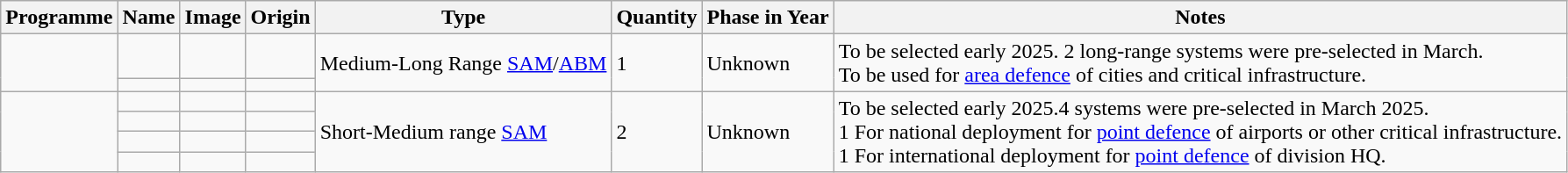<table class="wikitable">
<tr>
<th>Programme</th>
<th>Name</th>
<th>Image</th>
<th>Origin</th>
<th>Type</th>
<th>Quantity</th>
<th>Phase in Year</th>
<th>Notes</th>
</tr>
<tr>
<td rowspan="2"></td>
<td></td>
<td></td>
<td><br></td>
<td rowspan="2">Medium-Long Range <a href='#'>SAM</a>/<a href='#'>ABM</a></td>
<td rowspan="2">1</td>
<td rowspan="2">Unknown</td>
<td rowspan="2">To be selected early 2025. 2 long-range systems were pre-selected in March.<br>To be used for <a href='#'>area defence</a> of cities and critical infrastructure.</td>
</tr>
<tr>
<td></td>
<td></td>
<td></td>
</tr>
<tr>
<td rowspan="4"></td>
<td></td>
<td></td>
<td></td>
<td rowspan="4">Short-Medium range <a href='#'>SAM</a></td>
<td rowspan="4">2</td>
<td rowspan="4">Unknown</td>
<td rowspan="4">To be selected early 2025.4 systems were pre-selected in March 2025.<br>1 For national deployment for <a href='#'>point defence</a> of airports or other critical infrastructure.<br>1 For international deployment for <a href='#'>point defence</a> of division HQ.</td>
</tr>
<tr>
<td></td>
<td></td>
<td></td>
</tr>
<tr>
<td></td>
<td></td>
<td></td>
</tr>
<tr>
<td></td>
<td></td>
<td></td>
</tr>
</table>
